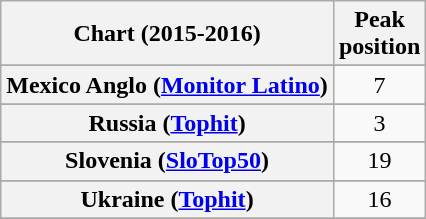<table class="wikitable sortable plainrowheaders" style="text-align:center">
<tr>
<th>Chart (2015-2016)</th>
<th>Peak<br>position</th>
</tr>
<tr>
</tr>
<tr>
</tr>
<tr>
</tr>
<tr>
</tr>
<tr>
</tr>
<tr>
</tr>
<tr>
</tr>
<tr>
</tr>
<tr>
</tr>
<tr>
</tr>
<tr>
</tr>
<tr>
</tr>
<tr>
</tr>
<tr>
</tr>
<tr>
<th scope="row">Mexico Anglo (<a href='#'>Monitor Latino</a>)</th>
<td align="center">7</td>
</tr>
<tr>
</tr>
<tr>
</tr>
<tr>
</tr>
<tr>
</tr>
<tr>
</tr>
<tr>
<th scope="row">Russia (<a href='#'>Tophit</a>)</th>
<td align="center">3</td>
</tr>
<tr>
</tr>
<tr>
</tr>
<tr>
</tr>
<tr>
<th scope="row">Slovenia (<a href='#'>SloTop50</a>)</th>
<td>19</td>
</tr>
<tr>
</tr>
<tr>
</tr>
<tr>
</tr>
<tr>
<th scope="row">Ukraine (<a href='#'>Tophit</a>)</th>
<td align="center">16</td>
</tr>
<tr>
</tr>
<tr>
</tr>
<tr>
</tr>
<tr>
</tr>
</table>
